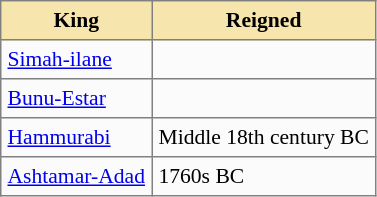<table class="nowraplinks" cellspacing="0" cellpadding="4" rules="all" style="background:#fbfbfb; border-style: solid; border-width: 1px; font-size:90%; empty-cells:show; border-collapse:collapse">
<tr style="background:#f6e6ae;">
<th>King</th>
<th>Reigned</th>
</tr>
<tr>
<td><a href='#'>Simah-ilane</a></td>
<td></td>
</tr>
<tr>
<td><a href='#'>Bunu-Estar</a></td>
<td></td>
</tr>
<tr>
<td><a href='#'>Hammurabi</a></td>
<td>Middle 18th century BC</td>
</tr>
<tr>
<td><a href='#'>Ashtamar-Adad</a></td>
<td>1760s BC</td>
</tr>
</table>
